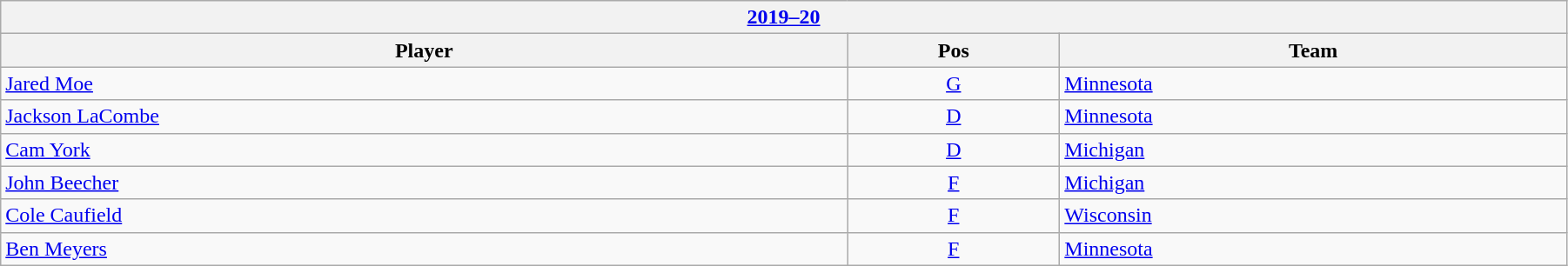<table class="wikitable" width=95%>
<tr>
<th colspan=3><a href='#'>2019–20</a></th>
</tr>
<tr>
<th>Player</th>
<th>Pos</th>
<th>Team</th>
</tr>
<tr>
<td><a href='#'>Jared Moe</a></td>
<td style="text-align:center;"><a href='#'>G</a></td>
<td><a href='#'>Minnesota</a></td>
</tr>
<tr>
<td><a href='#'>Jackson LaCombe</a></td>
<td style="text-align:center;"><a href='#'>D</a></td>
<td><a href='#'>Minnesota</a></td>
</tr>
<tr>
<td><a href='#'>Cam York</a></td>
<td style="text-align:center;"><a href='#'>D</a></td>
<td><a href='#'>Michigan</a></td>
</tr>
<tr>
<td><a href='#'>John Beecher</a></td>
<td style="text-align:center;"><a href='#'>F</a></td>
<td><a href='#'>Michigan</a></td>
</tr>
<tr>
<td><a href='#'>Cole Caufield</a></td>
<td style="text-align:center;"><a href='#'>F</a></td>
<td><a href='#'>Wisconsin</a></td>
</tr>
<tr>
<td><a href='#'>Ben Meyers</a></td>
<td style="text-align:center;"><a href='#'>F</a></td>
<td><a href='#'>Minnesota</a></td>
</tr>
</table>
